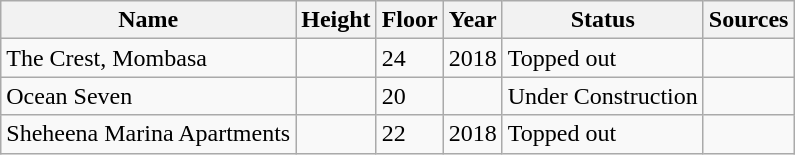<table class="wikitable">
<tr>
<th>Name</th>
<th data-sort-type=number>Height</th>
<th data-sort-type=number>Floor</th>
<th>Year</th>
<th>Status</th>
<th class="unsortable">Sources</th>
</tr>
<tr>
<td>The Crest, Mombasa</td>
<td></td>
<td>24</td>
<td>2018</td>
<td>Topped out</td>
<td></td>
</tr>
<tr>
<td>Ocean Seven</td>
<td></td>
<td>20</td>
<td></td>
<td>Under Construction</td>
<td></td>
</tr>
<tr>
<td>Sheheena Marina Apartments</td>
<td></td>
<td>22</td>
<td>2018</td>
<td>Topped out</td>
<td></td>
</tr>
</table>
